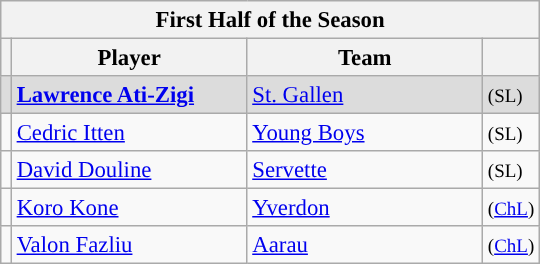<table class="wikitable" style="text-align:left;font-size:95%">
<tr>
<th colspan=4>First Half of the Season</th>
</tr>
<tr>
<th align=center></th>
<th width=150>Player</th>
<th width=150>Team</th>
<th width=20></th>
</tr>
<tr style="background:#dcdcdc;">
<td></td>
<td><strong><a href='#'>Lawrence Ati-Zigi</a></strong></td>
<td><a href='#'>St. Gallen</a></td>
<td><small>(SL)</small></td>
</tr>
<tr>
<td></td>
<td><a href='#'>Cedric Itten</a></td>
<td><a href='#'>Young Boys</a></td>
<td><small>(SL)</small></td>
</tr>
<tr>
<td></td>
<td><a href='#'>David Douline</a></td>
<td><a href='#'>Servette</a></td>
<td><small>(SL)</small></td>
</tr>
<tr>
<td></td>
<td><a href='#'>Koro Kone</a></td>
<td><a href='#'>Yverdon</a></td>
<td><small>(<a href='#'>ChL</a>)</small></td>
</tr>
<tr>
<td></td>
<td><a href='#'>Valon Fazliu</a></td>
<td><a href='#'>Aarau</a></td>
<td><small>(<a href='#'>ChL</a>)</small></td>
</tr>
</table>
